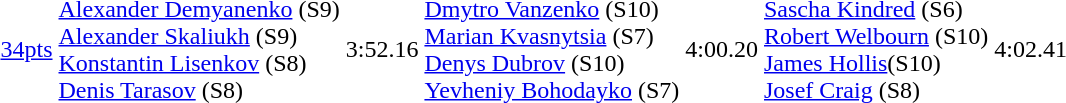<table>
<tr>
<td><a href='#'>34pts</a></td>
<td><a href='#'>Alexander Demyanenko</a> (S9)<br><a href='#'>Alexander Skaliukh</a> (S9)<br><a href='#'>Konstantin Lisenkov</a> (S8)<br><a href='#'>Denis Tarasov</a> (S8)<br></td>
<td>3:52.16</td>
<td><a href='#'>Dmytro Vanzenko</a> (S10)<br><a href='#'>Marian Kvasnytsia</a> (S7)<br><a href='#'>Denys Dubrov</a> (S10)<br><a href='#'>Yevheniy Bohodayko</a> (S7)<br></td>
<td>4:00.20</td>
<td><a href='#'>Sascha Kindred</a> (S6)<br><a href='#'>Robert Welbourn</a> (S10)<br><a href='#'>James Hollis</a>(S10)<br><a href='#'>Josef Craig</a> (S8)<br></td>
<td>4:02.41</td>
</tr>
</table>
